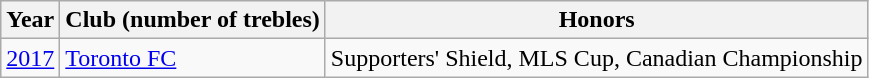<table class="wikitable">
<tr>
<th>Year</th>
<th>Club (number of trebles)</th>
<th>Honors</th>
</tr>
<tr>
<td align=center><a href='#'>2017</a></td>
<td><a href='#'>Toronto FC</a></td>
<td>Supporters' Shield, MLS Cup, Canadian Championship</td>
</tr>
</table>
